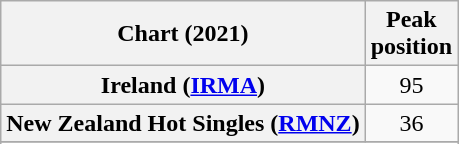<table class="wikitable sortable plainrowheaders" style="text-align:center">
<tr>
<th scope="col">Chart (2021)</th>
<th scope="col">Peak<br>position</th>
</tr>
<tr>
<th scope="row">Ireland (<a href='#'>IRMA</a>)</th>
<td>95</td>
</tr>
<tr>
<th scope="row">New Zealand Hot Singles (<a href='#'>RMNZ</a>)</th>
<td>36</td>
</tr>
<tr>
</tr>
<tr>
</tr>
</table>
